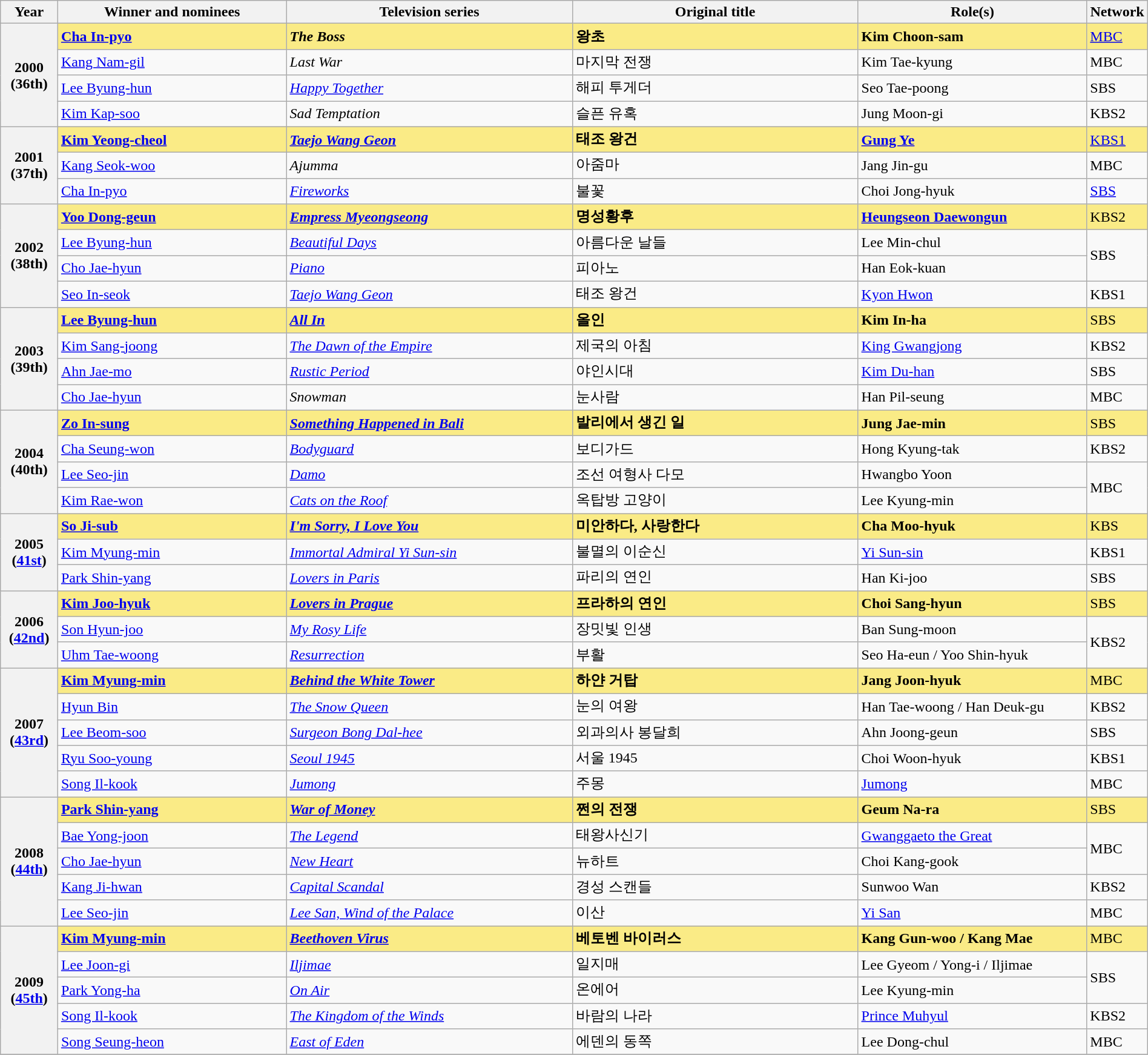<table class="wikitable" style="width:100%;" cellpadding="6">
<tr>
<th style="width:5%;">Year</th>
<th style="width:20%;">Winner and nominees</th>
<th style="width:25%;">Television series</th>
<th style="width:25%;">Original title</th>
<th style="width:20%;">Role(s)</th>
<th style="width:5%;">Network</th>
</tr>
<tr>
<th rowspan="4">2000<br>(36th)</th>
<td style="background:#FAEB86;"><strong><a href='#'>Cha In-pyo</a> </strong></td>
<td style="background:#FAEB86;"><strong><em>The Boss</em></strong></td>
<td style="background:#FAEB86;"><strong>왕초</strong></td>
<td style="background:#FAEB86;"><strong>Kim Choon-sam</strong></td>
<td style="background:#FAEB86;"><a href='#'>MBC</a></td>
</tr>
<tr>
<td><a href='#'>Kang Nam-gil</a></td>
<td><em>Last War</em></td>
<td>마지막 전쟁</td>
<td>Kim Tae-kyung</td>
<td>MBC</td>
</tr>
<tr>
<td><a href='#'>Lee Byung-hun</a></td>
<td><em><a href='#'> Happy Together</a></em></td>
<td>해피 투게더</td>
<td>Seo Tae-poong</td>
<td>SBS</td>
</tr>
<tr>
<td><a href='#'>Kim Kap-soo</a></td>
<td><em>Sad Temptation</em></td>
<td>슬픈 유혹</td>
<td>Jung Moon-gi</td>
<td>KBS2</td>
</tr>
<tr>
<th rowspan="3">2001<br>(37th)</th>
<td style="background:#FAEB86;"><strong><a href='#'>Kim Yeong-cheol</a> </strong></td>
<td style="background:#FAEB86;"><strong><em><a href='#'>Taejo Wang Geon</a></em></strong></td>
<td style="background:#FAEB86;"><strong>태조 왕건</strong></td>
<td style="background:#FAEB86;"><strong><a href='#'>Gung Ye</a></strong></td>
<td style="background:#FAEB86;"><a href='#'>KBS1</a></td>
</tr>
<tr>
<td><a href='#'>Kang Seok-woo</a></td>
<td><em>Ajumma</em></td>
<td>아줌마</td>
<td>Jang Jin-gu</td>
<td>MBC</td>
</tr>
<tr>
<td><a href='#'>Cha In-pyo</a></td>
<td><em><a href='#'>Fireworks</a></em></td>
<td>불꽃</td>
<td>Choi Jong-hyuk</td>
<td><a href='#'>SBS</a></td>
</tr>
<tr>
<th rowspan="4">2002<br>(38th)</th>
<td style="background:#FAEB86;"><strong><a href='#'>Yoo Dong-geun</a> </strong></td>
<td style="background:#FAEB86;"><strong><em><a href='#'>Empress Myeongseong</a></em></strong></td>
<td style="background:#FAEB86;"><strong>명성황후</strong></td>
<td style="background:#FAEB86;"><strong><a href='#'>Heungseon Daewongun</a></strong></td>
<td style="background:#FAEB86;">KBS2</td>
</tr>
<tr>
<td><a href='#'>Lee Byung-hun</a></td>
<td><em><a href='#'>Beautiful Days</a></em></td>
<td>아름다운 날들</td>
<td>Lee Min-chul</td>
<td rowspan="2">SBS</td>
</tr>
<tr>
<td><a href='#'>Cho Jae-hyun</a></td>
<td><em><a href='#'>Piano</a></em></td>
<td>피아노</td>
<td>Han Eok-kuan</td>
</tr>
<tr>
<td><a href='#'>Seo In-seok</a></td>
<td><em><a href='#'>Taejo Wang Geon</a></em></td>
<td>태조 왕건</td>
<td><a href='#'>Kyon Hwon</a></td>
<td>KBS1</td>
</tr>
<tr>
<th rowspan="4">2003<br>(39th)</th>
<td style="background:#FAEB86;"><strong><a href='#'>Lee Byung-hun</a> </strong></td>
<td style="background:#FAEB86;"><strong><em><a href='#'>All In</a></em></strong></td>
<td style="background:#FAEB86;"><strong>올인</strong></td>
<td style="background:#FAEB86;"><strong>Kim In-ha</strong></td>
<td style="background:#FAEB86;">SBS</td>
</tr>
<tr>
<td><a href='#'>Kim Sang-joong</a></td>
<td><em><a href='#'>The Dawn of the Empire</a></em></td>
<td>제국의 아침</td>
<td><a href='#'>King Gwangjong</a></td>
<td>KBS2</td>
</tr>
<tr>
<td><a href='#'>Ahn Jae-mo</a></td>
<td><em><a href='#'>Rustic Period</a></em></td>
<td>야인시대</td>
<td><a href='#'>Kim Du-han</a></td>
<td>SBS</td>
</tr>
<tr>
<td><a href='#'>Cho Jae-hyun</a></td>
<td><em>Snowman</em></td>
<td>눈사람</td>
<td>Han Pil-seung</td>
<td>MBC</td>
</tr>
<tr>
<th rowspan="4">2004<br>(40th)</th>
<td style="background:#FAEB86;"><strong><a href='#'>Zo In-sung</a> </strong></td>
<td style="background:#FAEB86;"><strong><em><a href='#'>Something Happened in Bali</a></em></strong></td>
<td style="background:#FAEB86;"><strong>발리에서 생긴 일</strong></td>
<td style="background:#FAEB86;"><strong>Jung Jae-min</strong></td>
<td style="background:#FAEB86;">SBS</td>
</tr>
<tr>
<td><a href='#'>Cha Seung-won</a></td>
<td><em><a href='#'>Bodyguard</a></em></td>
<td>보디가드</td>
<td>Hong Kyung-tak</td>
<td>KBS2</td>
</tr>
<tr>
<td><a href='#'>Lee Seo-jin</a></td>
<td><em><a href='#'>Damo</a></em></td>
<td>조선 여형사 다모</td>
<td>Hwangbo Yoon</td>
<td rowspan="2">MBC</td>
</tr>
<tr>
<td><a href='#'>Kim Rae-won</a></td>
<td><em><a href='#'>Cats on the Roof</a></em></td>
<td>옥탑방 고양이</td>
<td>Lee Kyung-min</td>
</tr>
<tr>
<th rowspan="3">2005<br>(<a href='#'>41st</a>)</th>
<td style="background:#FAEB86;"><strong><a href='#'>So Ji-sub</a> </strong></td>
<td style="background:#FAEB86;"><strong><em><a href='#'>I'm Sorry, I Love You</a></em></strong></td>
<td style="background:#FAEB86;"><strong>미안하다, 사랑한다</strong></td>
<td style="background:#FAEB86;"><strong>Cha Moo-hyuk</strong></td>
<td style="background:#FAEB86;">KBS</td>
</tr>
<tr>
<td><a href='#'>Kim Myung-min</a></td>
<td><em><a href='#'>Immortal Admiral Yi Sun-sin</a></em></td>
<td>불멸의 이순신</td>
<td><a href='#'>Yi Sun-sin</a></td>
<td>KBS1</td>
</tr>
<tr>
<td><a href='#'>Park Shin-yang</a></td>
<td><em><a href='#'>Lovers in Paris</a></em></td>
<td>파리의 연인</td>
<td>Han Ki-joo</td>
<td>SBS</td>
</tr>
<tr>
<th rowspan="3">2006<br>(<a href='#'>42nd</a>)</th>
<td style="background:#FAEB86;"><strong><a href='#'>Kim Joo-hyuk</a> </strong></td>
<td style="background:#FAEB86;"><strong><em><a href='#'>Lovers in Prague</a></em></strong></td>
<td style="background:#FAEB86;"><strong>프라하의 연인</strong></td>
<td style="background:#FAEB86;"><strong>Choi Sang-hyun</strong></td>
<td style="background:#FAEB86;">SBS</td>
</tr>
<tr>
<td><a href='#'>Son Hyun-joo</a></td>
<td><em><a href='#'>My Rosy Life</a></em></td>
<td>장밋빛 인생</td>
<td>Ban Sung-moon</td>
<td rowspan="2">KBS2</td>
</tr>
<tr>
<td><a href='#'>Uhm Tae-woong</a></td>
<td><em><a href='#'>Resurrection</a></em></td>
<td>부활</td>
<td>Seo Ha-eun / Yoo Shin-hyuk</td>
</tr>
<tr>
<th rowspan="5">2007<br>(<a href='#'>43rd</a>)</th>
<td style="background:#FAEB86;"><strong><a href='#'>Kim Myung-min</a> </strong></td>
<td style="background:#FAEB86;"><strong><em><a href='#'>Behind the White Tower</a></em></strong></td>
<td style="background:#FAEB86;"><strong>하얀 거탑</strong></td>
<td style="background:#FAEB86;"><strong>Jang Joon-hyuk</strong></td>
<td style="background:#FAEB86;">MBC</td>
</tr>
<tr>
<td><a href='#'>Hyun Bin</a></td>
<td><em><a href='#'>The Snow Queen</a></em></td>
<td>눈의 여왕</td>
<td>Han Tae-woong / Han Deuk-gu</td>
<td>KBS2</td>
</tr>
<tr>
<td><a href='#'>Lee Beom-soo</a></td>
<td><em><a href='#'>Surgeon Bong Dal-hee</a></em></td>
<td>외과의사 봉달희</td>
<td>Ahn Joong-geun</td>
<td>SBS</td>
</tr>
<tr>
<td><a href='#'>Ryu Soo-young</a></td>
<td><em><a href='#'>Seoul 1945</a></em></td>
<td>서울 1945</td>
<td>Choi Woon-hyuk</td>
<td>KBS1</td>
</tr>
<tr>
<td><a href='#'>Song Il-kook</a></td>
<td><em><a href='#'>Jumong</a></em></td>
<td>주몽</td>
<td><a href='#'>Jumong</a></td>
<td>MBC</td>
</tr>
<tr>
<th rowspan="5">2008<br>(<a href='#'>44th</a>)</th>
<td style="background:#FAEB86;"><strong><a href='#'>Park Shin-yang</a> </strong></td>
<td style="background:#FAEB86;"><strong><em><a href='#'>War of Money</a></em></strong></td>
<td style="background:#FAEB86;"><strong>쩐의 전쟁</strong></td>
<td style="background:#FAEB86;"><strong>Geum Na-ra</strong></td>
<td style="background:#FAEB86;">SBS</td>
</tr>
<tr>
<td><a href='#'>Bae Yong-joon</a></td>
<td><em><a href='#'>The Legend</a></em></td>
<td>태왕사신기</td>
<td><a href='#'>Gwanggaeto the Great</a></td>
<td rowspan="2">MBC</td>
</tr>
<tr>
<td><a href='#'>Cho Jae-hyun</a></td>
<td><em><a href='#'>New Heart</a></em></td>
<td>뉴하트</td>
<td>Choi Kang-gook</td>
</tr>
<tr>
<td><a href='#'>Kang Ji-hwan</a></td>
<td><em><a href='#'>Capital Scandal</a></em></td>
<td>경성 스캔들</td>
<td>Sunwoo Wan</td>
<td>KBS2</td>
</tr>
<tr>
<td><a href='#'>Lee Seo-jin</a></td>
<td><em><a href='#'>Lee San, Wind of the Palace</a></em></td>
<td>이산</td>
<td><a href='#'>Yi San</a></td>
<td>MBC</td>
</tr>
<tr>
<th rowspan="5">2009<br>(<a href='#'>45th</a>)</th>
<td style="background:#FAEB86;"><strong><a href='#'>Kim Myung-min</a> </strong></td>
<td style="background:#FAEB86;"><strong><em><a href='#'>Beethoven Virus</a></em></strong></td>
<td style="background:#FAEB86;"><strong>베토벤 바이러스</strong></td>
<td style="background:#FAEB86;"><strong>Kang Gun-woo / Kang Mae</strong></td>
<td style="background:#FAEB86;">MBC</td>
</tr>
<tr>
<td><a href='#'>Lee Joon-gi</a></td>
<td><em><a href='#'>Iljimae</a></em></td>
<td>일지매</td>
<td>Lee Gyeom / Yong-i / Iljimae</td>
<td rowspan="2">SBS</td>
</tr>
<tr>
<td><a href='#'>Park Yong-ha</a></td>
<td><em><a href='#'>On Air</a></em></td>
<td>온에어</td>
<td>Lee Kyung-min</td>
</tr>
<tr>
<td><a href='#'>Song Il-kook</a></td>
<td><em><a href='#'>The Kingdom of the Winds</a></em></td>
<td>바람의 나라</td>
<td><a href='#'>Prince Muhyul</a></td>
<td>KBS2</td>
</tr>
<tr>
<td><a href='#'>Song Seung-heon</a></td>
<td><em><a href='#'>East of Eden</a></em></td>
<td>에덴의 동쪽</td>
<td>Lee Dong-chul</td>
<td>MBC</td>
</tr>
<tr>
</tr>
</table>
